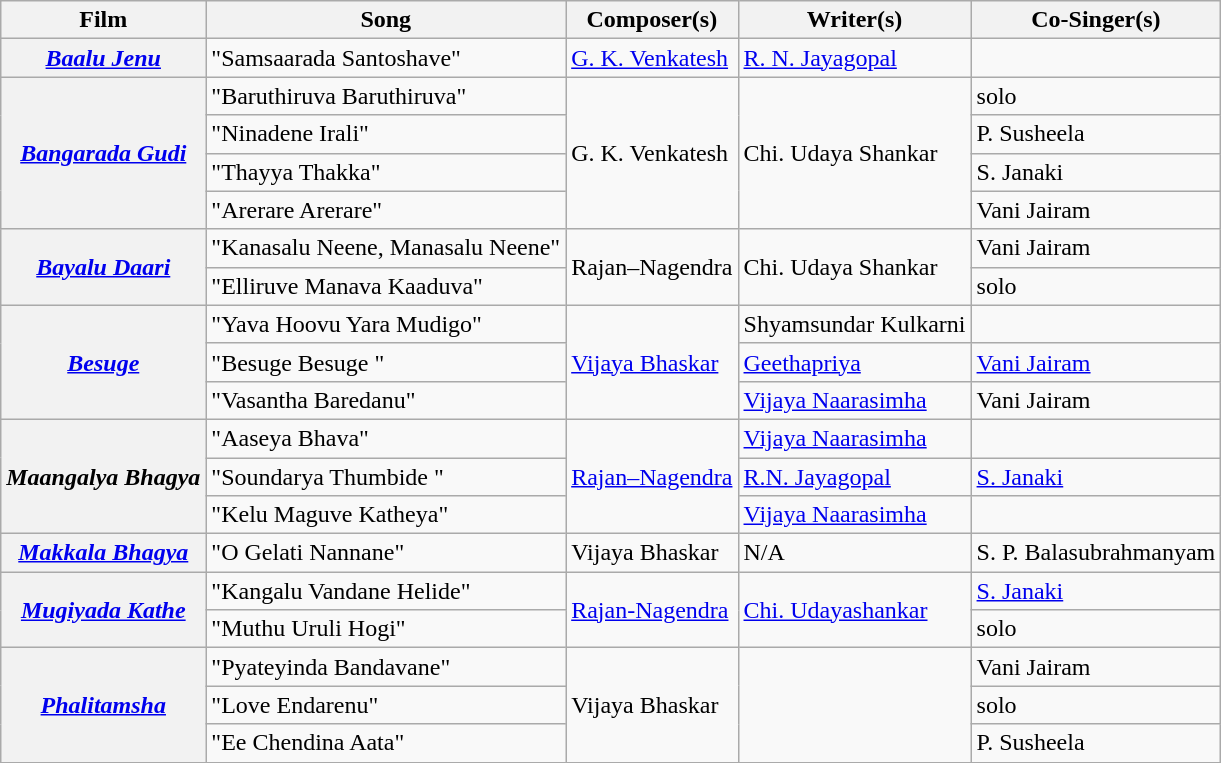<table class="wikitable">
<tr>
<th>Film</th>
<th>Song</th>
<th>Composer(s)</th>
<th>Writer(s)</th>
<th>Co-Singer(s)</th>
</tr>
<tr>
<th><em><a href='#'>Baalu Jenu</a></em></th>
<td>"Samsaarada Santoshave"</td>
<td><a href='#'>G. K. Venkatesh</a></td>
<td><a href='#'>R. N. Jayagopal</a></td>
<td></td>
</tr>
<tr>
<th Rowspan=4><em><a href='#'>Bangarada Gudi</a></em></th>
<td>"Baruthiruva Baruthiruva"</td>
<td Rowspan=4>G. K. Venkatesh</td>
<td rowspan=4>Chi. Udaya Shankar</td>
<td rowspan=>solo</td>
</tr>
<tr>
<td>"Ninadene Irali"</td>
<td>P. Susheela</td>
</tr>
<tr>
<td>"Thayya Thakka"</td>
<td>S. Janaki</td>
</tr>
<tr>
<td>"Arerare Arerare"</td>
<td>Vani Jairam</td>
</tr>
<tr>
<th Rowspan=2><em><a href='#'>Bayalu Daari</a></em></th>
<td>"Kanasalu Neene, Manasalu Neene"</td>
<td rowspan=2>Rajan–Nagendra</td>
<td rowspan=2>Chi. Udaya Shankar</td>
<td>Vani Jairam</td>
</tr>
<tr>
<td>"Elliruve Manava Kaaduva"</td>
<td>solo</td>
</tr>
<tr>
<th rowspan=3><em><a href='#'>Besuge</a></em></th>
<td>"Yava Hoovu Yara Mudigo"</td>
<td rowspan=3><a href='#'>Vijaya Bhaskar</a></td>
<td>Shyamsundar Kulkarni</td>
<td></td>
</tr>
<tr>
<td>"Besuge Besuge "</td>
<td><a href='#'>Geethapriya</a></td>
<td><a href='#'>Vani Jairam</a></td>
</tr>
<tr>
<td>"Vasantha Baredanu"</td>
<td><a href='#'>Vijaya Naarasimha</a></td>
<td>Vani Jairam</td>
</tr>
<tr>
<th rowspan=3><em>Maangalya Bhagya</em></th>
<td>"Aaseya Bhava"</td>
<td rowspan=3><a href='#'>Rajan–Nagendra</a></td>
<td><a href='#'>Vijaya Naarasimha</a></td>
<td></td>
</tr>
<tr>
<td>"Soundarya Thumbide "</td>
<td><a href='#'>R.N. Jayagopal</a></td>
<td><a href='#'>S. Janaki</a></td>
</tr>
<tr>
<td>"Kelu Maguve Katheya"</td>
<td><a href='#'>Vijaya Naarasimha</a></td>
<td></td>
</tr>
<tr>
<th><em><a href='#'>Makkala Bhagya</a></em></th>
<td>"O Gelati Nannane"</td>
<td>Vijaya Bhaskar</td>
<td>N/A</td>
<td>S. P. Balasubrahmanyam</td>
</tr>
<tr>
<th rowspan=2><em><a href='#'>Mugiyada Kathe</a></em></th>
<td>"Kangalu Vandane Helide"</td>
<td rowspan=2><a href='#'>Rajan-Nagendra</a></td>
<td rowspan=2><a href='#'>Chi. Udayashankar</a></td>
<td><a href='#'>S. Janaki</a></td>
</tr>
<tr>
<td>"Muthu Uruli Hogi"</td>
<td>solo</td>
</tr>
<tr>
<th Rowspan=3><em><a href='#'>Phalitamsha</a></em></th>
<td>"Pyateyinda Bandavane"</td>
<td rowspan=3>Vijaya Bhaskar</td>
<td rowspan=3></td>
<td>Vani Jairam</td>
</tr>
<tr>
<td>"Love Endarenu"</td>
<td>solo</td>
</tr>
<tr>
<td>"Ee Chendina Aata"</td>
<td>P. Susheela</td>
</tr>
<tr>
</tr>
</table>
